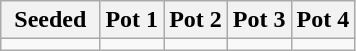<table class="wikitable">
<tr>
<th width=28%>Seeded</th>
<th width=18%>Pot 1</th>
<th width=18%>Pot 2</th>
<th width=18%>Pot 3</th>
<th width=18%>Pot 4</th>
</tr>
<tr>
<td></td>
<td></td>
<td></td>
<td></td>
<td></td>
</tr>
</table>
